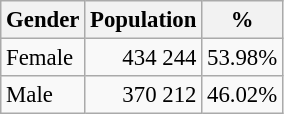<table class="wikitable" style="font-size: 95%; text-align: right">
<tr>
<th>Gender</th>
<th>Population</th>
<th>%</th>
</tr>
<tr>
<td align=left>Female</td>
<td>434 244</td>
<td>53.98%</td>
</tr>
<tr>
<td align=left>Male</td>
<td>370 212</td>
<td>46.02%</td>
</tr>
</table>
